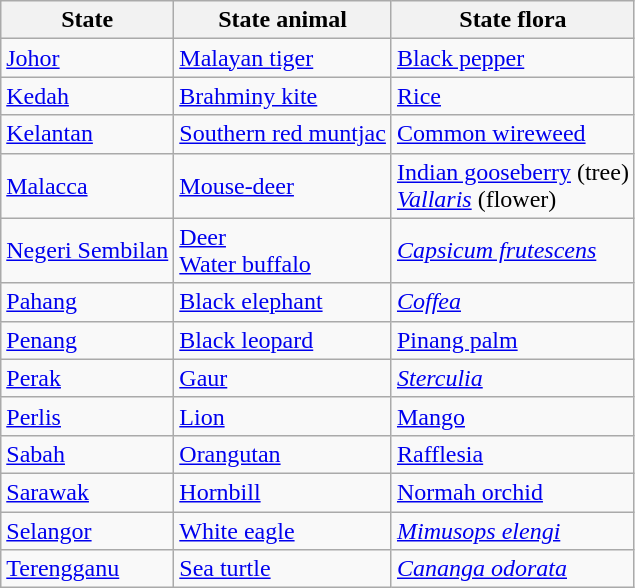<table class="wikitable">
<tr>
<th>State</th>
<th>  State animal</th>
<th>State flora</th>
</tr>
<tr>
<td><a href='#'>Johor</a></td>
<td> <a href='#'>Malayan tiger</a></td>
<td><a href='#'>Black pepper</a></td>
</tr>
<tr>
<td><a href='#'>Kedah</a></td>
<td> <a href='#'>Brahminy kite</a></td>
<td><a href='#'>Rice</a></td>
</tr>
<tr>
<td><a href='#'>Kelantan</a></td>
<td><a href='#'>Southern red muntjac</a></td>
<td><a href='#'>Common wireweed</a></td>
</tr>
<tr>
<td><a href='#'>Malacca</a></td>
<td><a href='#'>Mouse-deer</a></td>
<td><a href='#'>Indian gooseberry</a> (tree)<br><em><a href='#'>Vallaris</a></em> (flower)</td>
</tr>
<tr>
<td><a href='#'>Negeri Sembilan</a></td>
<td><a href='#'>Deer</a><br><a href='#'>Water buffalo</a></td>
<td><em><a href='#'>Capsicum frutescens</a></em></td>
</tr>
<tr>
<td><a href='#'>Pahang</a></td>
<td> <a href='#'>Black elephant</a></td>
<td><em><a href='#'>Coffea</a></em></td>
</tr>
<tr>
<td><a href='#'>Penang</a></td>
<td><a href='#'>Black leopard</a></td>
<td><a href='#'>Pinang palm</a></td>
</tr>
<tr>
<td><a href='#'>Perak</a></td>
<td><a href='#'>Gaur</a></td>
<td><em><a href='#'>Sterculia</a></em></td>
</tr>
<tr>
<td><a href='#'>Perlis</a></td>
<td><a href='#'>Lion</a></td>
<td><a href='#'>Mango</a></td>
</tr>
<tr>
<td><a href='#'>Sabah</a></td>
<td><a href='#'>Orangutan</a></td>
<td><a href='#'>Rafflesia</a></td>
</tr>
<tr>
<td><a href='#'>Sarawak</a></td>
<td><a href='#'>Hornbill</a></td>
<td><a href='#'>Normah orchid</a></td>
</tr>
<tr>
<td><a href='#'>Selangor</a></td>
<td><a href='#'>White eagle</a></td>
<td><em><a href='#'>Mimusops elengi</a></em></td>
</tr>
<tr>
<td><a href='#'>Terengganu</a></td>
<td><a href='#'>Sea turtle</a></td>
<td><em><a href='#'>Cananga odorata</a></em></td>
</tr>
</table>
